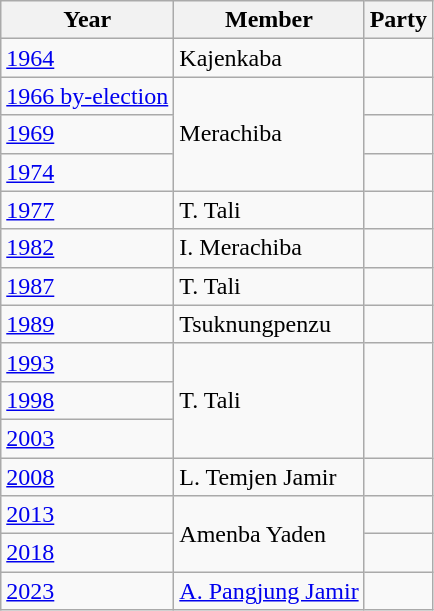<table class="wikitable sortable">
<tr>
<th>Year</th>
<th>Member</th>
<th colspan="2">Party</th>
</tr>
<tr>
<td><a href='#'>1964</a></td>
<td>Kajenkaba</td>
<td></td>
</tr>
<tr>
<td><a href='#'>1966 by-election</a></td>
<td rowspan=3>Merachiba</td>
</tr>
<tr>
<td><a href='#'>1969</a></td>
<td></td>
</tr>
<tr>
<td><a href='#'>1974</a></td>
</tr>
<tr>
<td><a href='#'>1977</a></td>
<td>T. Tali</td>
<td></td>
</tr>
<tr>
<td><a href='#'>1982</a></td>
<td>I. Merachiba</td>
<td></td>
</tr>
<tr>
<td><a href='#'>1987</a></td>
<td>T. Tali</td>
<td></td>
</tr>
<tr>
<td><a href='#'>1989</a></td>
<td>Tsuknungpenzu</td>
<td></td>
</tr>
<tr>
<td><a href='#'>1993</a></td>
<td rowspan=3>T. Tali</td>
</tr>
<tr>
<td><a href='#'>1998</a></td>
</tr>
<tr>
<td><a href='#'>2003</a></td>
</tr>
<tr>
<td><a href='#'>2008</a></td>
<td>L. Temjen Jamir</td>
<td></td>
</tr>
<tr>
<td><a href='#'>2013</a></td>
<td rowspan=2>Amenba Yaden</td>
<td></td>
</tr>
<tr>
<td><a href='#'>2018</a></td>
<td></td>
</tr>
<tr>
<td><a href='#'>2023</a></td>
<td><a href='#'>A. Pangjung Jamir</a></td>
<td></td>
</tr>
</table>
